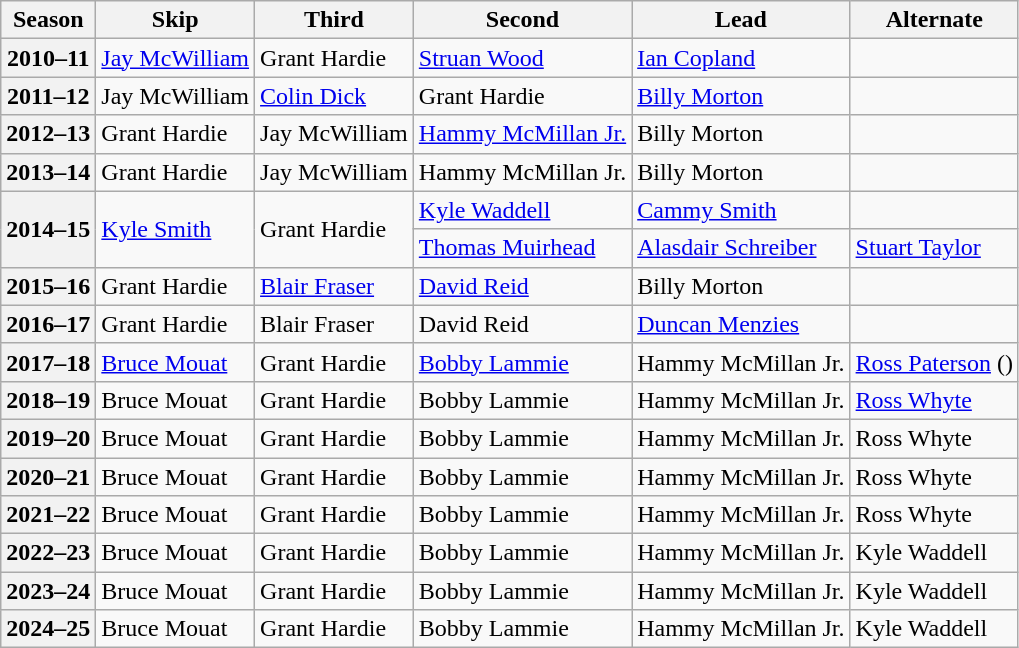<table class="wikitable">
<tr>
<th scope="col">Season</th>
<th scope="col">Skip</th>
<th scope="col">Third</th>
<th scope="col">Second</th>
<th scope="col">Lead</th>
<th scope="col">Alternate</th>
</tr>
<tr>
<th scope="row">2010–11</th>
<td><a href='#'>Jay McWilliam</a></td>
<td>Grant Hardie</td>
<td><a href='#'>Struan Wood</a></td>
<td><a href='#'>Ian Copland</a></td>
<td></td>
</tr>
<tr>
<th scope="row">2011–12</th>
<td>Jay McWilliam</td>
<td><a href='#'>Colin Dick</a></td>
<td>Grant Hardie</td>
<td><a href='#'>Billy Morton</a></td>
<td></td>
</tr>
<tr>
<th scope="row">2012–13</th>
<td>Grant Hardie</td>
<td>Jay McWilliam</td>
<td><a href='#'>Hammy McMillan Jr.</a></td>
<td>Billy Morton</td>
<td></td>
</tr>
<tr>
<th scope="row">2013–14</th>
<td>Grant Hardie</td>
<td>Jay McWilliam</td>
<td>Hammy McMillan Jr.</td>
<td>Billy Morton</td>
<td></td>
</tr>
<tr>
<th scope="row" rowspan=2>2014–15</th>
<td rowspan=2><a href='#'>Kyle Smith</a></td>
<td rowspan=2>Grant Hardie</td>
<td><a href='#'>Kyle Waddell</a></td>
<td><a href='#'>Cammy Smith</a></td>
<td></td>
</tr>
<tr>
<td><a href='#'>Thomas Muirhead</a></td>
<td><a href='#'>Alasdair Schreiber</a></td>
<td><a href='#'>Stuart Taylor</a></td>
</tr>
<tr>
<th scope="row">2015–16</th>
<td>Grant Hardie</td>
<td><a href='#'>Blair Fraser</a></td>
<td><a href='#'>David Reid</a></td>
<td>Billy Morton</td>
<td></td>
</tr>
<tr>
<th scope="row">2016–17</th>
<td>Grant Hardie</td>
<td>Blair Fraser</td>
<td>David Reid</td>
<td><a href='#'>Duncan Menzies</a></td>
<td></td>
</tr>
<tr>
<th scope="row">2017–18</th>
<td><a href='#'>Bruce Mouat</a></td>
<td>Grant Hardie</td>
<td><a href='#'>Bobby Lammie</a></td>
<td>Hammy McMillan Jr.</td>
<td><a href='#'>Ross Paterson</a> ()</td>
</tr>
<tr>
<th scope="row">2018–19</th>
<td>Bruce Mouat</td>
<td>Grant Hardie</td>
<td>Bobby Lammie</td>
<td>Hammy McMillan Jr.</td>
<td><a href='#'>Ross Whyte</a></td>
</tr>
<tr>
<th scope="row">2019–20</th>
<td>Bruce Mouat</td>
<td>Grant Hardie</td>
<td>Bobby Lammie</td>
<td>Hammy McMillan Jr.</td>
<td>Ross Whyte</td>
</tr>
<tr>
<th scope="row">2020–21</th>
<td>Bruce Mouat</td>
<td>Grant Hardie</td>
<td>Bobby Lammie</td>
<td>Hammy McMillan Jr.</td>
<td>Ross Whyte</td>
</tr>
<tr>
<th scope="row">2021–22</th>
<td>Bruce Mouat</td>
<td>Grant Hardie</td>
<td>Bobby Lammie</td>
<td>Hammy McMillan Jr.</td>
<td>Ross Whyte</td>
</tr>
<tr>
<th scope="row">2022–23</th>
<td>Bruce Mouat</td>
<td>Grant Hardie</td>
<td>Bobby Lammie</td>
<td>Hammy McMillan Jr.</td>
<td>Kyle Waddell</td>
</tr>
<tr>
<th scope="row">2023–24</th>
<td>Bruce Mouat</td>
<td>Grant Hardie</td>
<td>Bobby Lammie</td>
<td>Hammy McMillan Jr.</td>
<td>Kyle Waddell</td>
</tr>
<tr>
<th scope="row">2024–25</th>
<td>Bruce Mouat</td>
<td>Grant Hardie</td>
<td>Bobby Lammie</td>
<td>Hammy McMillan Jr.</td>
<td>Kyle Waddell</td>
</tr>
</table>
